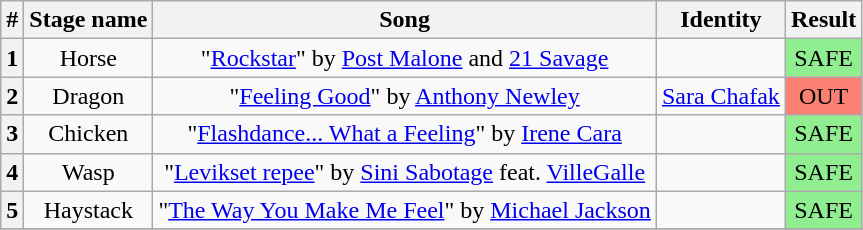<table class="wikitable plainrowheaders" style="text-align: center;">
<tr>
<th>#</th>
<th>Stage name</th>
<th>Song</th>
<th>Identity</th>
<th>Result</th>
</tr>
<tr>
<th>1</th>
<td>Horse</td>
<td>"<a href='#'>Rockstar</a>" by <a href='#'>Post Malone</a> and <a href='#'>21 Savage</a></td>
<td></td>
<td bgcolor=lightgreen>SAFE</td>
</tr>
<tr>
<th>2</th>
<td>Dragon</td>
<td>"<a href='#'>Feeling Good</a>" by <a href='#'>Anthony Newley</a></td>
<td><a href='#'>Sara Chafak</a></td>
<td bgcolor=salmon>OUT</td>
</tr>
<tr>
<th>3</th>
<td>Chicken</td>
<td>"<a href='#'>Flashdance... What a Feeling</a>" by <a href='#'>Irene Cara</a></td>
<td></td>
<td bgcolor=lightgreen>SAFE</td>
</tr>
<tr>
<th>4</th>
<td>Wasp</td>
<td>"<a href='#'>Levikset repee</a>" by <a href='#'>Sini Sabotage</a> feat. <a href='#'>VilleGalle</a></td>
<td></td>
<td bgcolor=lightgreen>SAFE</td>
</tr>
<tr>
<th>5</th>
<td>Haystack</td>
<td>"<a href='#'>The Way You Make Me Feel</a>" by <a href='#'>Michael Jackson</a></td>
<td></td>
<td bgcolor=lightgreen>SAFE</td>
</tr>
<tr>
</tr>
</table>
